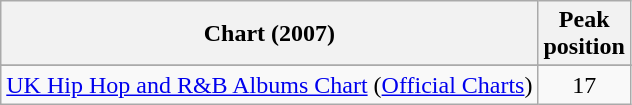<table class="wikitable sortable">
<tr>
<th>Chart (2007)</th>
<th>Peak<br>position</th>
</tr>
<tr>
</tr>
<tr>
</tr>
<tr>
</tr>
<tr>
<td><a href='#'>UK Hip Hop and R&B Albums Chart</a> (<a href='#'>Official Charts</a>)</td>
<td align="center">17</td>
</tr>
</table>
